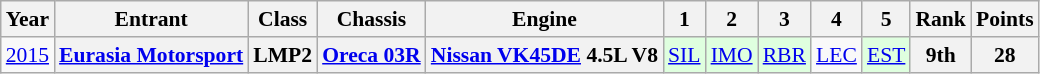<table class="wikitable" style="text-align:center; font-size:90%">
<tr>
<th>Year</th>
<th>Entrant</th>
<th>Class</th>
<th>Chassis</th>
<th>Engine</th>
<th>1</th>
<th>2</th>
<th>3</th>
<th>4</th>
<th>5</th>
<th>Rank</th>
<th>Points</th>
</tr>
<tr>
<td><a href='#'>2015</a></td>
<th><a href='#'>Eurasia Motorsport</a></th>
<th>LMP2</th>
<th><a href='#'>Oreca 03R</a></th>
<th><a href='#'>Nissan VK45DE</a> 4.5L V8</th>
<td style="background:#DFFFDF;"><a href='#'>SIL</a><br></td>
<td style="background:#DFFFDF;"><a href='#'>IMO</a><br></td>
<td style="background:#DFFFDF;"><a href='#'>RBR</a><br></td>
<td style="background:#;"><a href='#'>LEC</a></td>
<td style="background:#DFFFDF;"><a href='#'>EST</a> <br></td>
<th>9th</th>
<th>28</th>
</tr>
</table>
